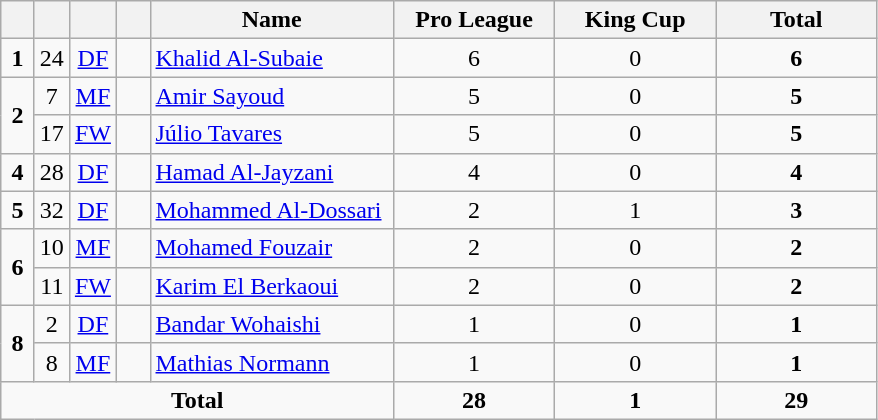<table class="wikitable" style="text-align:center">
<tr>
<th width=15></th>
<th width=15></th>
<th width=15></th>
<th width=15></th>
<th width=155>Name</th>
<th width=100>Pro League</th>
<th width=100>King Cup</th>
<th width=100>Total</th>
</tr>
<tr>
<td><strong>1</strong></td>
<td>24</td>
<td><a href='#'>DF</a></td>
<td></td>
<td align=left><a href='#'>Khalid Al-Subaie</a></td>
<td>6</td>
<td>0</td>
<td><strong>6</strong></td>
</tr>
<tr>
<td rowspan=2><strong>2</strong></td>
<td>7</td>
<td><a href='#'>MF</a></td>
<td></td>
<td align=left><a href='#'>Amir Sayoud</a></td>
<td>5</td>
<td>0</td>
<td><strong>5</strong></td>
</tr>
<tr>
<td>17</td>
<td><a href='#'>FW</a></td>
<td></td>
<td align=left><a href='#'>Júlio Tavares</a></td>
<td>5</td>
<td>0</td>
<td><strong>5</strong></td>
</tr>
<tr>
<td><strong>4</strong></td>
<td>28</td>
<td><a href='#'>DF</a></td>
<td></td>
<td align=left><a href='#'>Hamad Al-Jayzani</a></td>
<td>4</td>
<td>0</td>
<td><strong>4</strong></td>
</tr>
<tr>
<td><strong>5</strong></td>
<td>32</td>
<td><a href='#'>DF</a></td>
<td></td>
<td align=left><a href='#'>Mohammed Al-Dossari</a></td>
<td>2</td>
<td>1</td>
<td><strong>3</strong></td>
</tr>
<tr>
<td rowspan=2><strong>6</strong></td>
<td>10</td>
<td><a href='#'>MF</a></td>
<td></td>
<td align=left><a href='#'>Mohamed Fouzair</a></td>
<td>2</td>
<td>0</td>
<td><strong>2</strong></td>
</tr>
<tr>
<td>11</td>
<td><a href='#'>FW</a></td>
<td></td>
<td align=left><a href='#'>Karim El Berkaoui</a></td>
<td>2</td>
<td>0</td>
<td><strong>2</strong></td>
</tr>
<tr>
<td rowspan=2><strong>8</strong></td>
<td>2</td>
<td><a href='#'>DF</a></td>
<td></td>
<td align=left><a href='#'>Bandar Wohaishi</a></td>
<td>1</td>
<td>0</td>
<td><strong>1</strong></td>
</tr>
<tr>
<td>8</td>
<td><a href='#'>MF</a></td>
<td></td>
<td align=left><a href='#'>Mathias Normann</a></td>
<td>1</td>
<td>0</td>
<td><strong>1</strong></td>
</tr>
<tr>
<td colspan=5><strong>Total</strong></td>
<td><strong>28</strong></td>
<td><strong>1</strong></td>
<td><strong>29</strong></td>
</tr>
</table>
